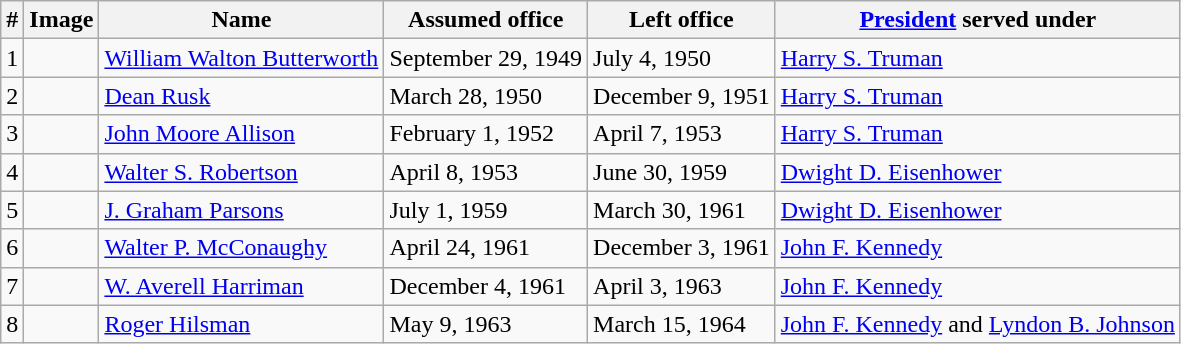<table class="wikitable">
<tr>
<th>#</th>
<th>Image</th>
<th>Name</th>
<th>Assumed office</th>
<th>Left office</th>
<th><a href='#'>President</a> served under</th>
</tr>
<tr>
<td>1</td>
<td></td>
<td><a href='#'>William Walton Butterworth</a></td>
<td>September 29, 1949</td>
<td>July 4, 1950</td>
<td><a href='#'>Harry S. Truman</a></td>
</tr>
<tr>
<td>2</td>
<td></td>
<td><a href='#'>Dean Rusk</a></td>
<td>March 28, 1950</td>
<td>December 9, 1951</td>
<td><a href='#'>Harry S. Truman</a></td>
</tr>
<tr>
<td>3</td>
<td></td>
<td><a href='#'>John Moore Allison</a></td>
<td>February 1, 1952</td>
<td>April 7, 1953</td>
<td><a href='#'>Harry S. Truman</a></td>
</tr>
<tr>
<td>4</td>
<td></td>
<td><a href='#'>Walter S. Robertson</a></td>
<td>April 8, 1953</td>
<td>June 30, 1959</td>
<td><a href='#'>Dwight D. Eisenhower</a></td>
</tr>
<tr>
<td>5</td>
<td></td>
<td><a href='#'>J. Graham Parsons</a></td>
<td>July 1, 1959</td>
<td>March 30, 1961</td>
<td><a href='#'>Dwight D. Eisenhower</a></td>
</tr>
<tr>
<td>6</td>
<td></td>
<td><a href='#'>Walter P. McConaughy</a></td>
<td>April 24, 1961</td>
<td>December 3, 1961</td>
<td><a href='#'>John F. Kennedy</a></td>
</tr>
<tr>
<td>7</td>
<td></td>
<td><a href='#'>W. Averell Harriman</a></td>
<td>December 4, 1961</td>
<td>April 3, 1963</td>
<td><a href='#'>John F. Kennedy</a></td>
</tr>
<tr>
<td>8</td>
<td></td>
<td><a href='#'>Roger Hilsman</a></td>
<td>May 9, 1963</td>
<td>March 15, 1964</td>
<td><a href='#'>John F. Kennedy</a> and <a href='#'>Lyndon B. Johnson</a></td>
</tr>
</table>
